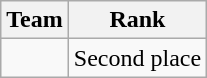<table class="wikitable" border="1">
<tr>
<th>Team</th>
<th>Rank</th>
</tr>
<tr>
<td align=center></td>
<td> Second place</td>
</tr>
</table>
